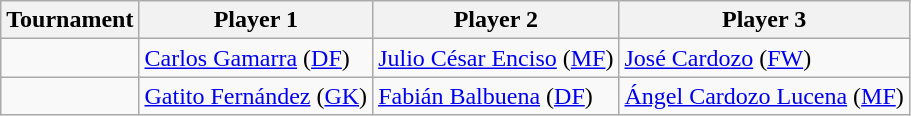<table class="wikitable">
<tr>
<th>Tournament</th>
<th>Player 1</th>
<th>Player 2</th>
<th>Player 3</th>
</tr>
<tr>
<td></td>
<td><a href='#'>Carlos Gamarra</a> (<a href='#'>DF</a>)</td>
<td><a href='#'>Julio César Enciso</a> (<a href='#'>MF</a>)</td>
<td><a href='#'>José Cardozo</a> (<a href='#'>FW</a>)</td>
</tr>
<tr>
<td></td>
<td><a href='#'>Gatito Fernández</a> (<a href='#'>GK</a>)</td>
<td><a href='#'>Fabián Balbuena</a> (<a href='#'>DF</a>)</td>
<td><a href='#'>Ángel Cardozo Lucena</a> (<a href='#'>MF</a>)</td>
</tr>
</table>
